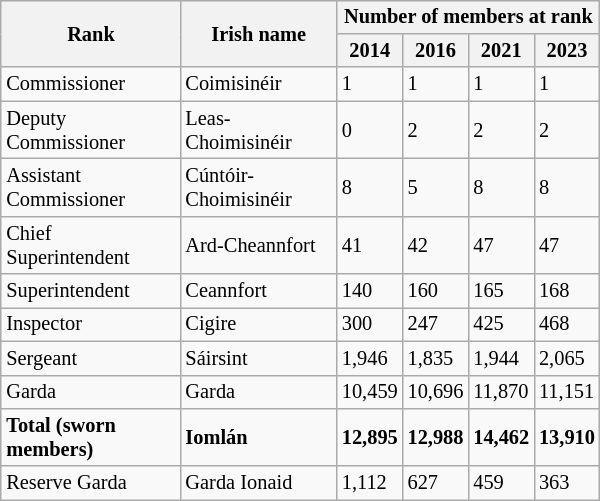<table class="wikitable" style="width:400px; clear:both; float:right; font-size:85%">
<tr>
<th rowspan = 2>Rank</th>
<th rowspan = 2>Irish name</th>
<th colspan = 4>Number of members at rank</th>
</tr>
<tr>
<th>2014</th>
<th>2016</th>
<th>2021</th>
<th>2023</th>
</tr>
<tr>
<td>Commissioner</td>
<td>Coimisinéir</td>
<td>1</td>
<td>1</td>
<td>1</td>
<td>1</td>
</tr>
<tr>
<td>Deputy Commissioner</td>
<td>Leas-Choimisinéir</td>
<td>0</td>
<td>2</td>
<td>2</td>
<td>2</td>
</tr>
<tr>
<td>Assistant Commissioner</td>
<td>Cúntóir-Choimisinéir</td>
<td>8</td>
<td>5</td>
<td>8</td>
<td>8</td>
</tr>
<tr>
<td>Chief Superintendent</td>
<td>Ard-Cheannfort</td>
<td>41</td>
<td>42</td>
<td>47</td>
<td>47</td>
</tr>
<tr>
<td>Superintendent</td>
<td>Ceannfort</td>
<td>140</td>
<td>160</td>
<td>165</td>
<td>168</td>
</tr>
<tr>
<td>Inspector</td>
<td>Cigire</td>
<td>300</td>
<td>247</td>
<td>425</td>
<td>468</td>
</tr>
<tr>
<td>Sergeant</td>
<td>Sáirsint</td>
<td>1,946</td>
<td>1,835</td>
<td>1,944</td>
<td>2,065</td>
</tr>
<tr>
<td>Garda</td>
<td>Garda</td>
<td>10,459</td>
<td>10,696</td>
<td>11,870</td>
<td>11,151</td>
</tr>
<tr>
<td><strong>Total (sworn members)</strong></td>
<td><strong>Iomlán</strong></td>
<td><strong>12,895</strong></td>
<td><strong>12,988</strong></td>
<td><strong>14,462</strong></td>
<td><strong>13,910</strong></td>
</tr>
<tr>
<td>Reserve Garda</td>
<td>Garda Ionaid</td>
<td>1,112</td>
<td>627</td>
<td>459</td>
<td>363</td>
</tr>
</table>
